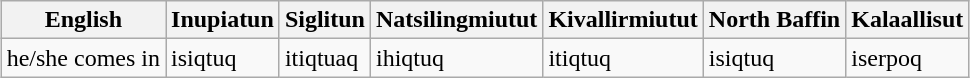<table class="wikitable" style="margin: auto;">
<tr>
<th>English</th>
<th>Inupiatun</th>
<th>Siglitun</th>
<th>Natsilingmiutut</th>
<th>Kivallirmiutut</th>
<th>North Baffin</th>
<th>Kalaallisut</th>
</tr>
<tr>
<td>he/she comes in</td>
<td>isiqtuq</td>
<td>itiqtuaq</td>
<td>ihiqtuq</td>
<td>itiqtuq</td>
<td>isiqtuq</td>
<td>iserpoq</td>
</tr>
</table>
